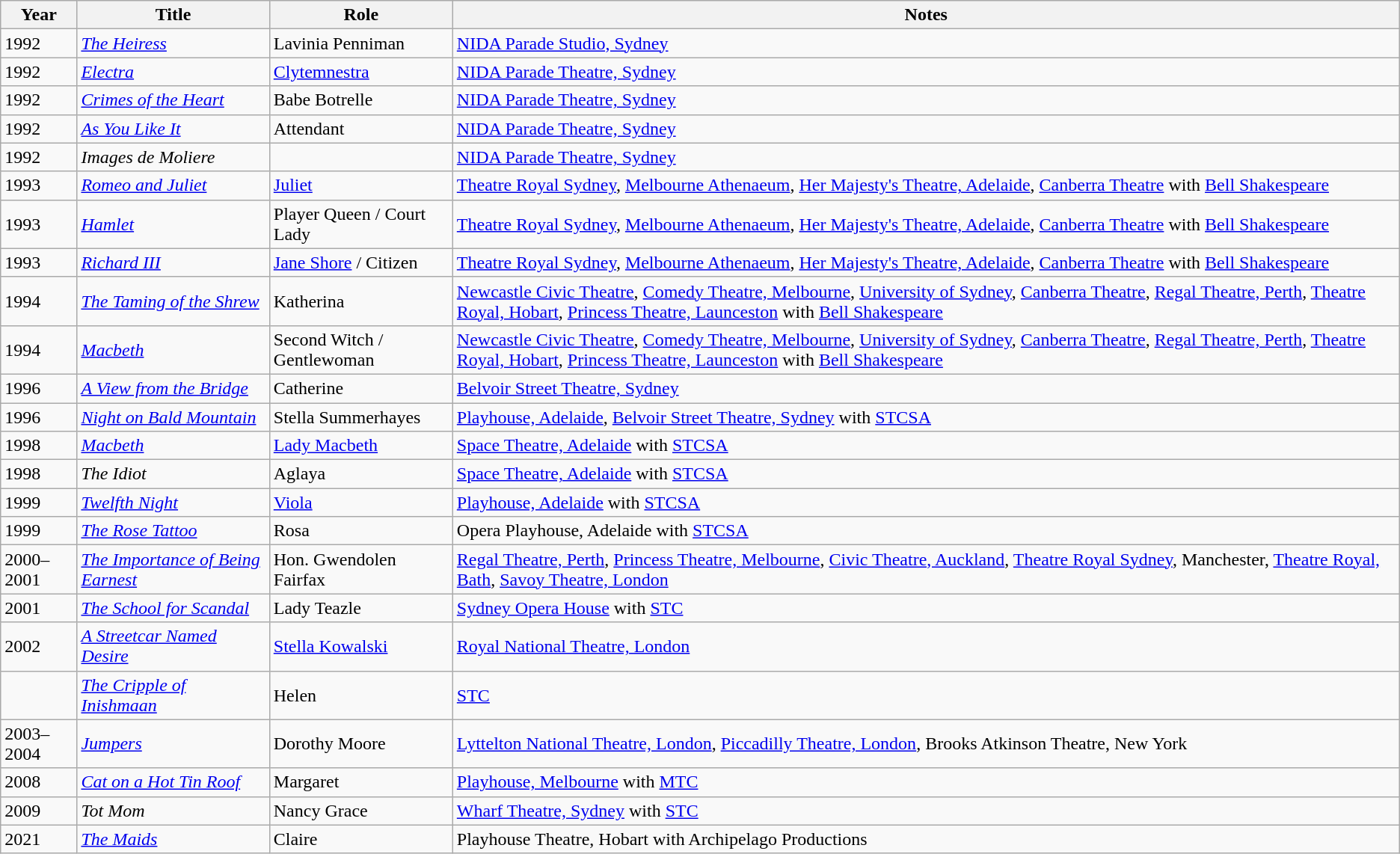<table class="wikitable sortable">
<tr>
<th>Year</th>
<th>Title</th>
<th>Role</th>
<th class="unsortable">Notes</th>
</tr>
<tr>
<td>1992</td>
<td><em><a href='#'>The Heiress</a></em></td>
<td>Lavinia Penniman</td>
<td><a href='#'>NIDA Parade Studio, Sydney</a></td>
</tr>
<tr>
<td>1992</td>
<td><em><a href='#'>Electra</a></em></td>
<td><a href='#'>Clytemnestra</a></td>
<td><a href='#'>NIDA Parade Theatre, Sydney</a></td>
</tr>
<tr>
<td>1992</td>
<td><em><a href='#'>Crimes of the Heart</a></em></td>
<td>Babe Botrelle</td>
<td><a href='#'>NIDA Parade Theatre, Sydney</a></td>
</tr>
<tr>
<td>1992</td>
<td><em><a href='#'>As You Like It</a></em></td>
<td>Attendant</td>
<td><a href='#'>NIDA Parade Theatre, Sydney</a></td>
</tr>
<tr>
<td>1992</td>
<td><em>Images de Moliere</em></td>
<td></td>
<td><a href='#'>NIDA Parade Theatre, Sydney</a></td>
</tr>
<tr>
<td>1993</td>
<td><em><a href='#'>Romeo and Juliet</a></em></td>
<td><a href='#'>Juliet</a></td>
<td><a href='#'>Theatre Royal Sydney</a>, <a href='#'>Melbourne Athenaeum</a>, <a href='#'>Her Majesty's Theatre, Adelaide</a>, <a href='#'>Canberra Theatre</a> with <a href='#'>Bell Shakespeare</a><br></td>
</tr>
<tr>
<td>1993</td>
<td><em><a href='#'>Hamlet</a></em></td>
<td>Player Queen / Court Lady</td>
<td><a href='#'>Theatre Royal Sydney</a>, <a href='#'>Melbourne Athenaeum</a>, <a href='#'>Her Majesty's Theatre, Adelaide</a>, <a href='#'>Canberra Theatre</a> with <a href='#'>Bell Shakespeare</a></td>
</tr>
<tr>
<td>1993</td>
<td><em><a href='#'>Richard III</a></em></td>
<td><a href='#'>Jane Shore</a> / Citizen</td>
<td><a href='#'>Theatre Royal Sydney</a>, <a href='#'>Melbourne Athenaeum</a>, <a href='#'>Her Majesty's Theatre, Adelaide</a>, <a href='#'>Canberra Theatre</a> with <a href='#'>Bell Shakespeare</a></td>
</tr>
<tr>
<td>1994</td>
<td><em><a href='#'>The Taming of the Shrew</a></em></td>
<td>Katherina</td>
<td><a href='#'>Newcastle Civic Theatre</a>, <a href='#'>Comedy Theatre, Melbourne</a>, <a href='#'>University of Sydney</a>, <a href='#'>Canberra Theatre</a>, <a href='#'>Regal Theatre, Perth</a>, <a href='#'>Theatre Royal, Hobart</a>, <a href='#'>Princess Theatre, Launceston</a> with <a href='#'>Bell Shakespeare</a></td>
</tr>
<tr>
<td>1994</td>
<td><em><a href='#'>Macbeth</a></em></td>
<td>Second Witch / Gentlewoman</td>
<td><a href='#'>Newcastle Civic Theatre</a>, <a href='#'>Comedy Theatre, Melbourne</a>, <a href='#'>University of Sydney</a>, <a href='#'>Canberra Theatre</a>, <a href='#'>Regal Theatre, Perth</a>, <a href='#'>Theatre Royal, Hobart</a>, <a href='#'>Princess Theatre, Launceston</a> with <a href='#'>Bell Shakespeare</a></td>
</tr>
<tr>
<td>1996</td>
<td><em><a href='#'>A View from the Bridge</a></em></td>
<td>Catherine</td>
<td><a href='#'>Belvoir Street Theatre, Sydney</a></td>
</tr>
<tr>
<td>1996</td>
<td><em><a href='#'>Night on Bald Mountain</a></em></td>
<td>Stella Summerhayes</td>
<td><a href='#'>Playhouse, Adelaide</a>, <a href='#'>Belvoir Street Theatre, Sydney</a> with <a href='#'>STCSA</a></td>
</tr>
<tr>
<td>1998</td>
<td><em><a href='#'>Macbeth</a></em></td>
<td><a href='#'>Lady Macbeth</a></td>
<td><a href='#'>Space Theatre, Adelaide</a> with <a href='#'>STCSA</a></td>
</tr>
<tr>
<td>1998</td>
<td><em>The Idiot</em></td>
<td>Aglaya</td>
<td><a href='#'>Space Theatre, Adelaide</a> with <a href='#'>STCSA</a></td>
</tr>
<tr>
<td>1999</td>
<td><em><a href='#'>Twelfth Night</a></em></td>
<td><a href='#'>Viola</a></td>
<td><a href='#'>Playhouse, Adelaide</a> with <a href='#'>STCSA</a></td>
</tr>
<tr>
<td>1999</td>
<td><em><a href='#'>The Rose Tattoo</a></em></td>
<td>Rosa</td>
<td>Opera Playhouse, Adelaide with <a href='#'>STCSA</a></td>
</tr>
<tr>
<td>2000–2001</td>
<td><em><a href='#'>The Importance of Being Earnest</a></em></td>
<td>Hon. Gwendolen Fairfax</td>
<td><a href='#'>Regal Theatre, Perth</a>, <a href='#'>Princess Theatre, Melbourne</a>, <a href='#'>Civic Theatre, Auckland</a>, <a href='#'>Theatre Royal Sydney</a>, Manchester, <a href='#'>Theatre Royal, Bath</a>, <a href='#'>Savoy Theatre, London</a></td>
</tr>
<tr>
<td>2001</td>
<td><em><a href='#'>The School for Scandal</a></em></td>
<td>Lady Teazle</td>
<td><a href='#'>Sydney Opera House</a> with <a href='#'>STC</a></td>
</tr>
<tr>
<td>2002</td>
<td><em><a href='#'>A Streetcar Named Desire</a></em></td>
<td><a href='#'>Stella Kowalski</a></td>
<td><a href='#'>Royal National Theatre, London</a></td>
</tr>
<tr>
<td></td>
<td><em><a href='#'>The Cripple of Inishmaan</a></em></td>
<td>Helen</td>
<td><a href='#'>STC</a></td>
</tr>
<tr>
<td>2003–2004</td>
<td><em><a href='#'>Jumpers</a></em></td>
<td>Dorothy Moore</td>
<td><a href='#'>Lyttelton National Theatre, London</a>, <a href='#'>Piccadilly Theatre, London</a>, Brooks Atkinson Theatre, New York<br></td>
</tr>
<tr>
<td>2008</td>
<td><em><a href='#'>Cat on a Hot Tin Roof</a></em></td>
<td>Margaret</td>
<td><a href='#'>Playhouse, Melbourne</a> with <a href='#'>MTC</a></td>
</tr>
<tr>
<td>2009</td>
<td><em>Tot Mom</em></td>
<td>Nancy Grace</td>
<td><a href='#'>Wharf Theatre, Sydney</a> with <a href='#'>STC</a></td>
</tr>
<tr>
<td>2021</td>
<td><em><a href='#'>The Maids</a></em></td>
<td>Claire</td>
<td>Playhouse Theatre, Hobart with Archipelago Productions</td>
</tr>
</table>
